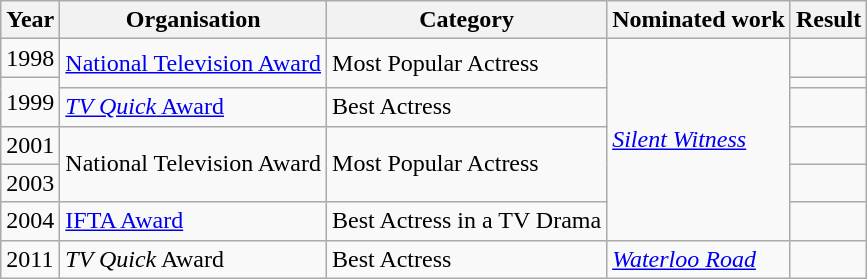<table class="wikitable">
<tr>
<th>Year</th>
<th>Organisation</th>
<th>Category</th>
<th>Nominated work</th>
<th>Result</th>
</tr>
<tr>
<td>1998</td>
<td rowspan=2><a href='#'>National Television Award</a></td>
<td rowspan=2>Most Popular Actress</td>
<td rowspan=6><em><a href='#'>Silent Witness</a></em></td>
<td></td>
</tr>
<tr>
<td rowspan=2>1999</td>
<td></td>
</tr>
<tr>
<td><a href='#'><em>TV Quick</em> Award</a></td>
<td>Best Actress</td>
<td></td>
</tr>
<tr>
<td>2001</td>
<td rowspan=2>National Television Award</td>
<td rowspan=2>Most Popular Actress</td>
<td></td>
</tr>
<tr>
<td>2003</td>
<td></td>
</tr>
<tr>
<td>2004</td>
<td><a href='#'>IFTA Award</a></td>
<td>Best Actress in a TV Drama</td>
<td></td>
</tr>
<tr>
<td>2011</td>
<td><em>TV Quick</em> Award</td>
<td>Best Actress</td>
<td><em><a href='#'>Waterloo Road</a></em></td>
<td></td>
</tr>
</table>
